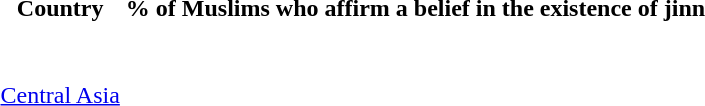<table>
<tr>
<th>Country</th>
<th>% of Muslims who affirm a belief in the existence of jinn</th>
</tr>
<tr>
<td></td>
<td></td>
</tr>
<tr>
<td></td>
<td></td>
</tr>
<tr>
<td></td>
<td></td>
</tr>
<tr>
<td></td>
<td></td>
</tr>
<tr>
<td></td>
<td></td>
</tr>
<tr>
<td></td>
<td></td>
</tr>
<tr>
<td></td>
<td></td>
</tr>
<tr>
<td></td>
<td></td>
</tr>
<tr>
<td></td>
<td></td>
</tr>
<tr>
<td><a href='#'>Central Asia</a></td>
<td></td>
</tr>
</table>
